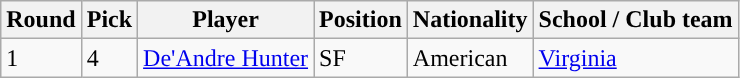<table class="wikitable sortable sortable">
<tr>
<th>Round</th>
<th>Pick</th>
<th>Player</th>
<th>Position</th>
<th>Nationality</th>
<th>School / Club team</th>
</tr>
<tr>
<td>1</td>
<td>4</td>
<td><a href='#'>De'Andre Hunter</a></td>
<td>SF</td>
<td>American</td>
<td><a href='#'>Virginia</a></td>
</tr>
</table>
